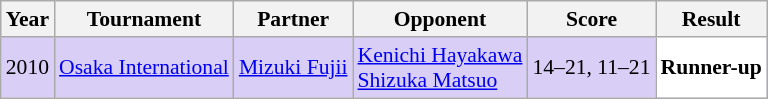<table class="sortable wikitable" style="font-size: 90%;">
<tr>
<th>Year</th>
<th>Tournament</th>
<th>Partner</th>
<th>Opponent</th>
<th>Score</th>
<th>Result</th>
</tr>
<tr style="background:#D8CEF6">
<td align="center">2010</td>
<td align="left"><a href='#'>Osaka International</a></td>
<td align="left"> <a href='#'>Mizuki Fujii</a></td>
<td align="left"> <a href='#'>Kenichi Hayakawa</a><br> <a href='#'>Shizuka Matsuo</a></td>
<td align="left">14–21, 11–21</td>
<td style="text-align:left; background:white"> <strong>Runner-up</strong></td>
</tr>
</table>
